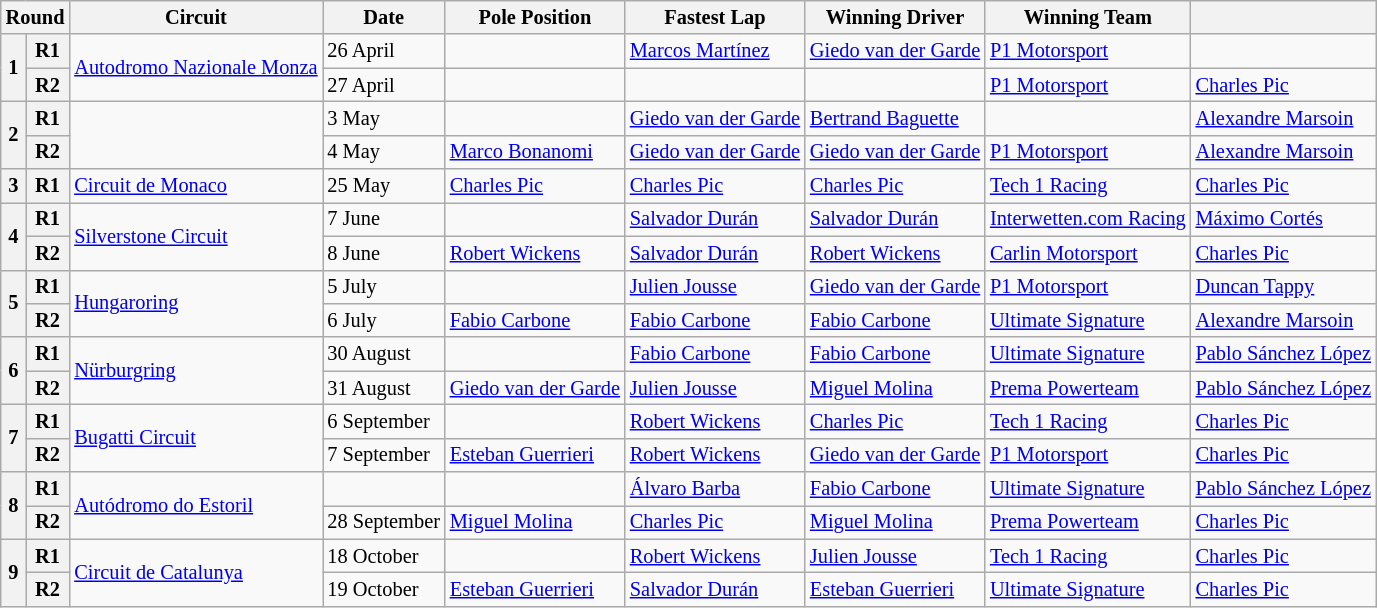<table class="wikitable" style="font-size: 85%">
<tr>
<th colspan=2>Round</th>
<th>Circuit</th>
<th>Date</th>
<th>Pole Position</th>
<th>Fastest Lap</th>
<th>Winning Driver</th>
<th>Winning Team</th>
<th></th>
</tr>
<tr>
<th rowspan=2>1</th>
<th>R1</th>
<td rowspan=2> <a href='#'>Autodromo Nazionale Monza</a></td>
<td>26 April</td>
<td></td>
<td> <a href='#'>Marcos Martínez</a></td>
<td> <a href='#'>Giedo van der Garde</a></td>
<td> <a href='#'>P1 Motorsport</a></td>
<td></td>
</tr>
<tr>
<th>R2</th>
<td>27 April</td>
<td></td>
<td></td>
<td></td>
<td> <a href='#'>P1 Motorsport</a></td>
<td> <a href='#'>Charles Pic</a></td>
</tr>
<tr>
<th rowspan=2>2</th>
<th>R1</th>
<td rowspan=2></td>
<td>3 May</td>
<td></td>
<td> <a href='#'>Giedo van der Garde</a></td>
<td> <a href='#'>Bertrand Baguette</a></td>
<td></td>
<td> <a href='#'>Alexandre Marsoin</a></td>
</tr>
<tr>
<th>R2</th>
<td>4 May</td>
<td> <a href='#'>Marco Bonanomi</a></td>
<td> <a href='#'>Giedo van der Garde</a></td>
<td> <a href='#'>Giedo van der Garde</a></td>
<td> <a href='#'>P1 Motorsport</a></td>
<td> <a href='#'>Alexandre Marsoin</a></td>
</tr>
<tr>
<th>3</th>
<th>R1</th>
<td> <a href='#'>Circuit de Monaco</a></td>
<td>25 May</td>
<td> <a href='#'>Charles Pic</a></td>
<td> <a href='#'>Charles Pic</a></td>
<td> <a href='#'>Charles Pic</a></td>
<td> <a href='#'>Tech 1 Racing</a></td>
<td> <a href='#'>Charles Pic</a></td>
</tr>
<tr>
<th rowspan=2>4</th>
<th>R1</th>
<td rowspan=2> <a href='#'>Silverstone Circuit</a></td>
<td>7 June</td>
<td></td>
<td> <a href='#'>Salvador Durán</a></td>
<td> <a href='#'>Salvador Durán</a></td>
<td> <a href='#'>Interwetten.com Racing</a></td>
<td> <a href='#'>Máximo Cortés</a></td>
</tr>
<tr>
<th>R2</th>
<td>8 June</td>
<td> <a href='#'>Robert Wickens</a></td>
<td> <a href='#'>Salvador Durán</a></td>
<td> <a href='#'>Robert Wickens</a></td>
<td> <a href='#'>Carlin Motorsport</a></td>
<td> <a href='#'>Charles Pic</a></td>
</tr>
<tr>
<th rowspan=2>5</th>
<th>R1</th>
<td rowspan=2> <a href='#'>Hungaroring</a></td>
<td>5 July</td>
<td></td>
<td> <a href='#'>Julien Jousse</a></td>
<td> <a href='#'>Giedo van der Garde</a></td>
<td> <a href='#'>P1 Motorsport</a></td>
<td> <a href='#'>Duncan Tappy</a></td>
</tr>
<tr>
<th>R2</th>
<td>6 July</td>
<td> <a href='#'>Fabio Carbone</a></td>
<td> <a href='#'>Fabio Carbone</a></td>
<td> <a href='#'>Fabio Carbone</a></td>
<td> <a href='#'>Ultimate Signature</a></td>
<td> <a href='#'>Alexandre Marsoin</a></td>
</tr>
<tr>
<th rowspan=2>6</th>
<th>R1</th>
<td rowspan=2> <a href='#'>Nürburgring</a></td>
<td>30 August</td>
<td></td>
<td> <a href='#'>Fabio Carbone</a></td>
<td> <a href='#'>Fabio Carbone</a></td>
<td> <a href='#'>Ultimate Signature</a></td>
<td> <a href='#'>Pablo Sánchez López</a></td>
</tr>
<tr>
<th>R2</th>
<td>31 August</td>
<td> <a href='#'>Giedo van der Garde</a></td>
<td> <a href='#'>Julien Jousse</a></td>
<td> <a href='#'>Miguel Molina</a></td>
<td> <a href='#'>Prema Powerteam</a></td>
<td> <a href='#'>Pablo Sánchez López</a></td>
</tr>
<tr>
<th rowspan=2>7</th>
<th>R1</th>
<td rowspan=2> <a href='#'>Bugatti Circuit</a></td>
<td>6 September</td>
<td></td>
<td> <a href='#'>Robert Wickens</a></td>
<td> <a href='#'>Charles Pic</a></td>
<td> <a href='#'>Tech 1 Racing</a></td>
<td> <a href='#'>Charles Pic</a></td>
</tr>
<tr>
<th>R2</th>
<td>7 September</td>
<td> <a href='#'>Esteban Guerrieri</a></td>
<td> <a href='#'>Robert Wickens</a></td>
<td> <a href='#'>Giedo van der Garde</a></td>
<td> <a href='#'>P1 Motorsport</a></td>
<td> <a href='#'>Charles Pic</a></td>
</tr>
<tr>
<th rowspan=2>8</th>
<th>R1</th>
<td rowspan=2> <a href='#'>Autódromo do Estoril</a></td>
<td></td>
<td></td>
<td> <a href='#'>Álvaro Barba</a></td>
<td> <a href='#'>Fabio Carbone</a></td>
<td> <a href='#'>Ultimate Signature</a></td>
<td> <a href='#'>Pablo Sánchez López</a></td>
</tr>
<tr>
<th>R2</th>
<td>28 September</td>
<td> <a href='#'>Miguel Molina</a></td>
<td> <a href='#'>Charles Pic</a></td>
<td> <a href='#'>Miguel Molina</a></td>
<td> <a href='#'>Prema Powerteam</a></td>
<td> <a href='#'>Charles Pic</a></td>
</tr>
<tr>
<th rowspan=2>9</th>
<th>R1</th>
<td rowspan=2> <a href='#'>Circuit de Catalunya</a></td>
<td>18 October</td>
<td></td>
<td> <a href='#'>Robert Wickens</a></td>
<td> <a href='#'>Julien Jousse</a></td>
<td> <a href='#'>Tech 1 Racing</a></td>
<td> <a href='#'>Charles Pic</a></td>
</tr>
<tr>
<th>R2</th>
<td>19 October</td>
<td> <a href='#'>Esteban Guerrieri</a></td>
<td> <a href='#'>Salvador Durán</a></td>
<td> <a href='#'>Esteban Guerrieri</a></td>
<td> <a href='#'>Ultimate Signature</a></td>
<td> <a href='#'>Charles Pic</a></td>
</tr>
</table>
